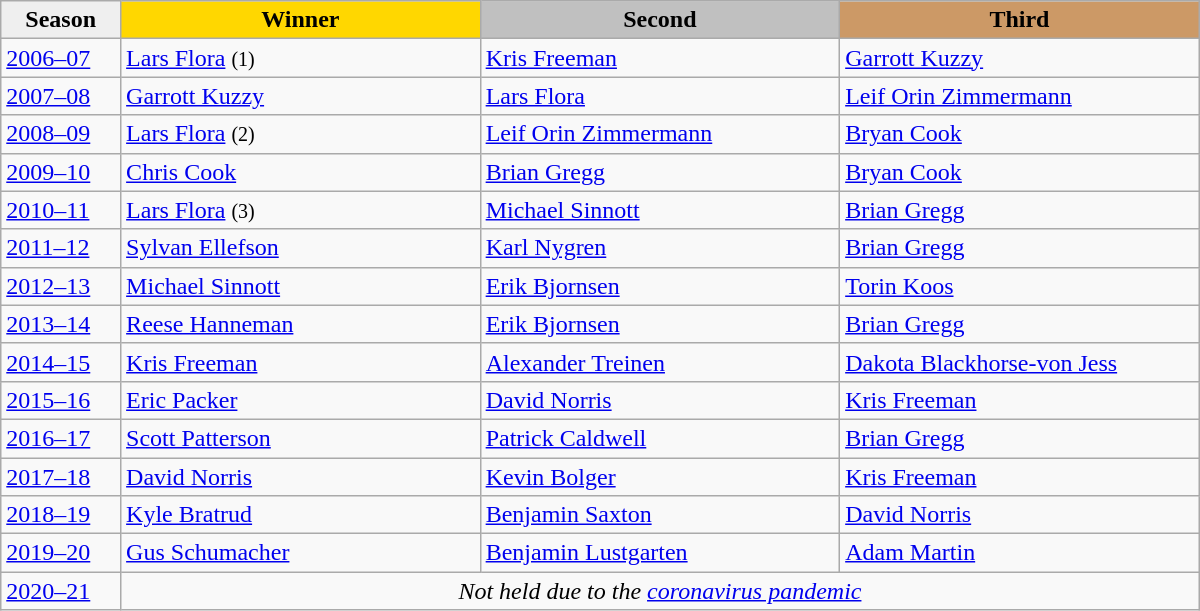<table class="wikitable sortable" width="800">
<tr>
<th style="width:10%; background:#efefef;">Season</th>
<th style="width:30%; background:gold">Winner</th>
<th style="width:30%; background:silver">Second</th>
<th style="width:30%; background:#CC9966">Third</th>
</tr>
<tr>
<td><a href='#'>2006–07</a></td>
<td> <a href='#'>Lars Flora</a> <small>(1)</small></td>
<td> <a href='#'>Kris Freeman</a></td>
<td> <a href='#'>Garrott Kuzzy</a></td>
</tr>
<tr>
<td><a href='#'>2007–08</a></td>
<td> <a href='#'>Garrott Kuzzy</a></td>
<td> <a href='#'>Lars Flora</a></td>
<td> <a href='#'>Leif Orin Zimmermann</a></td>
</tr>
<tr>
<td><a href='#'>2008–09</a></td>
<td> <a href='#'>Lars Flora</a> <small>(2)</small></td>
<td> <a href='#'>Leif Orin Zimmermann</a></td>
<td> <a href='#'>Bryan Cook</a></td>
</tr>
<tr>
<td><a href='#'>2009–10</a></td>
<td> <a href='#'>Chris Cook</a></td>
<td> <a href='#'>Brian Gregg</a></td>
<td> <a href='#'>Bryan Cook</a></td>
</tr>
<tr>
<td><a href='#'>2010–11</a></td>
<td> <a href='#'>Lars Flora</a> <small>(3)</small></td>
<td> <a href='#'>Michael Sinnott</a></td>
<td> <a href='#'>Brian Gregg</a></td>
</tr>
<tr>
<td><a href='#'>2011–12</a></td>
<td> <a href='#'>Sylvan Ellefson</a></td>
<td> <a href='#'>Karl Nygren</a></td>
<td> <a href='#'>Brian Gregg</a></td>
</tr>
<tr>
<td><a href='#'>2012–13</a></td>
<td> <a href='#'>Michael Sinnott</a></td>
<td> <a href='#'>Erik Bjornsen</a></td>
<td> <a href='#'>Torin Koos</a></td>
</tr>
<tr>
<td><a href='#'>2013–14</a></td>
<td> <a href='#'>Reese Hanneman</a></td>
<td> <a href='#'>Erik Bjornsen</a></td>
<td> <a href='#'>Brian Gregg</a></td>
</tr>
<tr>
<td><a href='#'>2014–15</a></td>
<td> <a href='#'>Kris Freeman</a></td>
<td> <a href='#'>Alexander Treinen</a></td>
<td> <a href='#'>Dakota Blackhorse-von Jess</a></td>
</tr>
<tr>
<td><a href='#'>2015–16</a></td>
<td> <a href='#'>Eric Packer</a></td>
<td> <a href='#'>David Norris</a></td>
<td> <a href='#'>Kris Freeman</a></td>
</tr>
<tr>
<td><a href='#'>2016–17</a></td>
<td> <a href='#'>Scott Patterson</a></td>
<td> <a href='#'>Patrick Caldwell</a></td>
<td> <a href='#'>Brian Gregg</a></td>
</tr>
<tr>
<td><a href='#'>2017–18</a></td>
<td> <a href='#'>David Norris</a></td>
<td> <a href='#'>Kevin Bolger</a></td>
<td> <a href='#'>Kris Freeman</a></td>
</tr>
<tr>
<td><a href='#'>2018–19</a></td>
<td> <a href='#'>Kyle Bratrud</a></td>
<td> <a href='#'>Benjamin Saxton</a></td>
<td> <a href='#'>David Norris</a></td>
</tr>
<tr>
<td><a href='#'>2019–20</a></td>
<td> <a href='#'>Gus Schumacher</a></td>
<td> <a href='#'>Benjamin Lustgarten</a></td>
<td> <a href='#'>Adam Martin</a></td>
</tr>
<tr>
<td><a href='#'>2020–21</a></td>
<td colspan="3" style="text-align:center;"><em>Not held due to the <a href='#'>coronavirus pandemic</a></em></td>
</tr>
</table>
